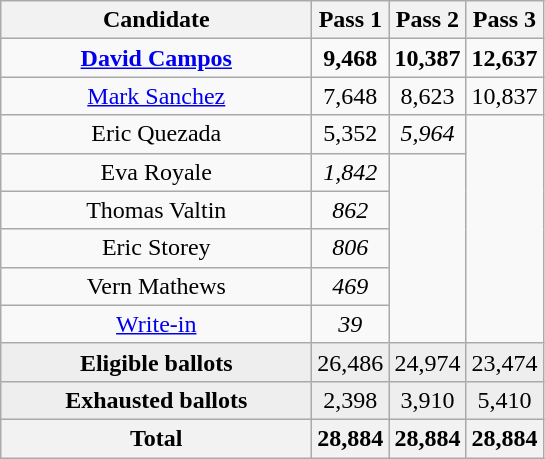<table class="wikitable" style="text-align: center;">
<tr>
<th width="200">Candidate</th>
<th>Pass 1</th>
<th>Pass 2</th>
<th>Pass 3</th>
</tr>
<tr>
<td><strong><a href='#'>David Campos</a></strong></td>
<td><strong>9,468</strong></td>
<td><strong>10,387</strong></td>
<td><strong>12,637</strong></td>
</tr>
<tr>
<td><a href='#'>Mark Sanchez</a></td>
<td>7,648</td>
<td>8,623</td>
<td>10,837</td>
</tr>
<tr>
<td>Eric Quezada</td>
<td>5,352</td>
<td><em>5,964</em></td>
<td rowspan="6"></td>
</tr>
<tr>
<td>Eva Royale</td>
<td><em>1,842</em></td>
<td rowspan="5"></td>
</tr>
<tr>
<td>Thomas Valtin</td>
<td><em>862</em></td>
</tr>
<tr>
<td>Eric Storey</td>
<td><em>806</em></td>
</tr>
<tr>
<td>Vern Mathews</td>
<td><em>469</em></td>
</tr>
<tr>
<td><a href='#'>Write-in</a></td>
<td><em>39</em></td>
</tr>
<tr bgcolor="#EEEEEE">
<td><strong>Eligible ballots</strong></td>
<td>26,486</td>
<td>24,974</td>
<td>23,474</td>
</tr>
<tr bgcolor="#EEEEEE">
<td><strong>Exhausted ballots</strong></td>
<td>2,398</td>
<td>3,910</td>
<td>5,410</td>
</tr>
<tr>
<th scope="row">Total</th>
<th>28,884</th>
<th>28,884</th>
<th>28,884</th>
</tr>
</table>
